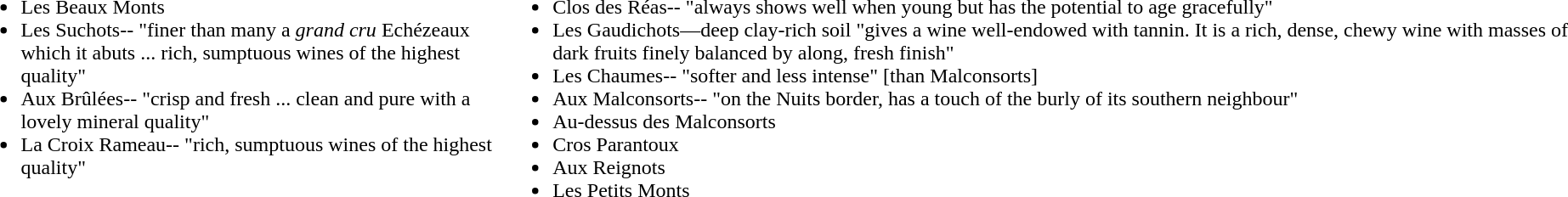<table border="0" width="100%">
<tr ---- valign="top">
<td width="33%"><br><ul><li>Les Beaux Monts</li><li>Les Suchots-- "finer than many a <em>grand cru</em> Echézeaux which it abuts ... rich, sumptuous wines of the highest quality"</li><li>Aux Brûlées-- "crisp and fresh ... clean and pure with a lovely mineral quality"</li><li>La Croix Rameau-- "rich, sumptuous wines of the highest quality"</li></ul></td>
<td><br><ul><li>Clos des Réas-- "always shows well when young but has the potential to age gracefully"</li><li>Les Gaudichots—deep clay-rich soil "gives a wine well-endowed with tannin. It is a rich, dense, chewy wine with masses of dark fruits finely balanced by along, fresh finish"</li><li>Les Chaumes-- "softer and less intense" [than Malconsorts]</li><li>Aux Malconsorts-- "on the Nuits border, has a touch of the burly of its southern neighbour"</li><li>Au-dessus des Malconsorts</li><li>Cros Parantoux</li><li>Aux Reignots</li><li>Les Petits Monts</li></ul></td>
</tr>
</table>
